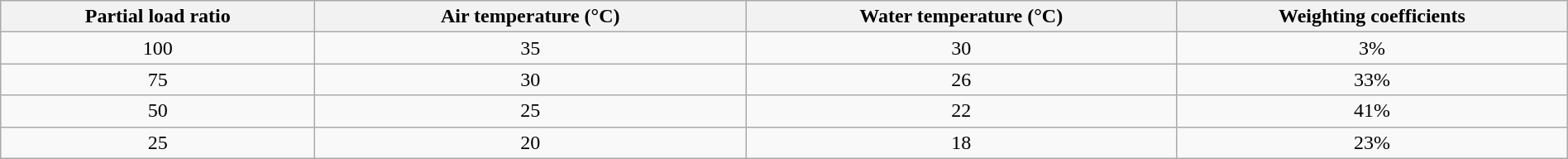<table class="wikitable sortable" style="text-align:center;width:100%" border="1">
<tr>
<th scope="col" style="width:60px;">Partial load ratio</th>
<th scope="col" style="width:60px;">Air temperature (°C)</th>
<th scope="col" style="width:60px;">Water temperature (°C)</th>
<th scope="col" style="width:60px;">Weighting coefficients</th>
</tr>
<tr !scope="row">
<td>100</td>
<td>35</td>
<td>30</td>
<td>3%</td>
</tr>
<tr !scope="row">
<td>75</td>
<td>30</td>
<td>26</td>
<td>33%</td>
</tr>
<tr !scope="row">
<td>50</td>
<td>25</td>
<td>22</td>
<td>41%</td>
</tr>
<tr !scope="row">
<td>25</td>
<td>20</td>
<td>18</td>
<td>23%</td>
</tr>
</table>
